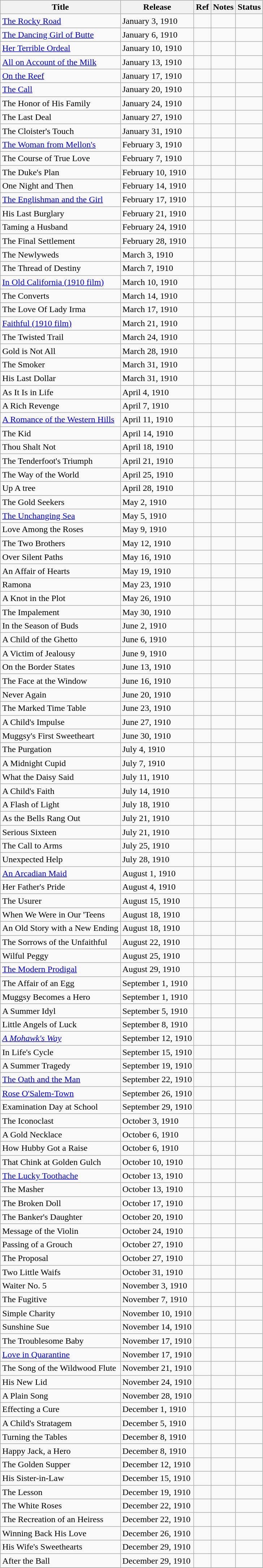<table class="wikitable sortable">
<tr>
<th scope="col">Title</th>
<th scope="col">Release</th>
<th scope=>Ref</th>
<th scope="col" class="unsortable">Notes</th>
<th scope="col">Status</th>
</tr>
<tr>
<td><a href='#'>The Rocky Road</a></td>
<td>January 3, 1910</td>
<td></td>
<td></td>
<td></td>
</tr>
<tr>
<td><a href='#'>The Dancing Girl of Butte</a></td>
<td>January 6, 1910</td>
<td></td>
<td></td>
<td></td>
</tr>
<tr>
<td><a href='#'>Her Terrible Ordeal</a></td>
<td>January 10, 1910</td>
<td></td>
<td></td>
<td></td>
</tr>
<tr>
<td><a href='#'>All on Account of the Milk</a></td>
<td>January 13, 1910</td>
<td></td>
<td></td>
<td></td>
</tr>
<tr>
<td><a href='#'>On the Reef</a></td>
<td>January 17, 1910</td>
<td></td>
<td></td>
<td></td>
</tr>
<tr>
<td><a href='#'>The Call</a></td>
<td>January 20, 1910</td>
<td></td>
<td></td>
<td></td>
</tr>
<tr>
<td>The Honor of His Family</td>
<td>January 24, 1910</td>
<td></td>
<td></td>
<td></td>
</tr>
<tr>
<td>The Last Deal</td>
<td>January 27, 1910</td>
<td></td>
<td></td>
<td></td>
</tr>
<tr>
<td>The Cloister's Touch</td>
<td>January 31, 1910</td>
<td></td>
<td></td>
<td></td>
</tr>
<tr>
<td><a href='#'>The Woman from Mellon's</a></td>
<td>February 3, 1910</td>
<td></td>
<td></td>
<td></td>
</tr>
<tr>
<td>The Course of True Love</td>
<td>February 7, 1910</td>
<td></td>
<td></td>
<td></td>
</tr>
<tr>
<td>The Duke's Plan</td>
<td>February 10, 1910</td>
<td></td>
<td></td>
<td></td>
</tr>
<tr>
<td>One Night and Then</td>
<td>February 14, 1910</td>
<td></td>
<td></td>
<td></td>
</tr>
<tr>
<td><a href='#'>The Englishman and the Girl</a></td>
<td>February 17, 1910</td>
<td></td>
<td></td>
<td></td>
</tr>
<tr>
<td>His Last Burglary</td>
<td>February 21, 1910</td>
<td></td>
<td></td>
<td></td>
</tr>
<tr>
<td>Taming a Husband</td>
<td>February 24, 1910</td>
<td></td>
<td></td>
<td></td>
</tr>
<tr>
<td>The Final Settlement</td>
<td>February 28, 1910</td>
<td></td>
<td></td>
<td></td>
</tr>
<tr>
<td>The Newlyweds</td>
<td>March 3, 1910</td>
<td></td>
<td></td>
<td></td>
</tr>
<tr>
<td>The Thread of Destiny</td>
<td>March 7, 1910</td>
<td></td>
<td></td>
<td></td>
</tr>
<tr>
<td><a href='#'>In Old California (1910 film)</a></td>
<td>March 10, 1910</td>
<td></td>
<td></td>
<td></td>
</tr>
<tr>
<td>The Converts</td>
<td>March 14, 1910</td>
<td></td>
<td></td>
<td></td>
</tr>
<tr>
<td>The Love Of Lady Irma</td>
<td>March 17, 1910</td>
<td></td>
<td></td>
<td></td>
</tr>
<tr>
<td><a href='#'>Faithful (1910 film)</a></td>
<td>March 21, 1910</td>
<td></td>
<td></td>
<td></td>
</tr>
<tr>
<td>The Twisted Trail</td>
<td>March 24, 1910</td>
<td></td>
<td></td>
<td></td>
</tr>
<tr>
<td>Gold is Not All</td>
<td>March 28, 1910</td>
<td></td>
<td></td>
<td></td>
</tr>
<tr>
<td>The Smoker</td>
<td>March 31, 1910</td>
<td></td>
<td></td>
<td></td>
</tr>
<tr>
<td>His Last Dollar</td>
<td>March 31, 1910</td>
<td></td>
<td></td>
<td></td>
</tr>
<tr>
<td>As It Is in Life</td>
<td>April 4, 1910</td>
<td></td>
<td></td>
<td></td>
</tr>
<tr>
<td>A Rich Revenge</td>
<td>April 7, 1910</td>
<td></td>
<td></td>
<td></td>
</tr>
<tr>
<td><a href='#'>A Romance of the Western Hills</a></td>
<td>April 11, 1910</td>
<td></td>
<td></td>
<td></td>
</tr>
<tr>
<td>The Kid</td>
<td>April 14, 1910</td>
<td></td>
<td></td>
<td></td>
</tr>
<tr>
<td>Thou Shalt Not</td>
<td>April 18, 1910</td>
<td></td>
<td></td>
<td></td>
</tr>
<tr>
<td>The Tenderfoot's Triumph</td>
<td>April 21, 1910</td>
<td></td>
<td></td>
<td></td>
</tr>
<tr>
<td>The Way of the World</td>
<td>April 25, 1910</td>
<td></td>
<td></td>
<td></td>
</tr>
<tr>
<td>Up A tree</td>
<td>April 28, 1910</td>
<td></td>
<td></td>
<td></td>
</tr>
<tr>
<td>The Gold Seekers</td>
<td>May 2, 1910</td>
<td></td>
<td></td>
<td></td>
</tr>
<tr>
<td><a href='#'>The Unchanging Sea</a></td>
<td>May 5, 1910</td>
<td></td>
<td></td>
<td></td>
</tr>
<tr>
<td>Love Among the Roses</td>
<td>May 9, 1910</td>
<td></td>
<td></td>
<td></td>
</tr>
<tr>
<td>The Two Brothers</td>
<td>May 12, 1910</td>
<td></td>
<td></td>
<td></td>
</tr>
<tr>
<td>Over Silent Paths</td>
<td>May 16, 1910</td>
<td></td>
<td></td>
<td></td>
</tr>
<tr>
<td>An Affair of Hearts</td>
<td>May 19, 1910</td>
<td></td>
<td></td>
<td></td>
</tr>
<tr>
<td>Ramona</td>
<td>May 23, 1910</td>
<td></td>
<td></td>
<td></td>
</tr>
<tr>
<td>A Knot in the Plot</td>
<td>May 26, 1910</td>
<td></td>
<td></td>
<td></td>
</tr>
<tr>
<td>The Impalement</td>
<td>May 30, 1910</td>
<td></td>
<td></td>
<td></td>
</tr>
<tr>
<td>In the Season of Buds</td>
<td>June 2, 1910</td>
<td></td>
<td></td>
<td></td>
</tr>
<tr>
<td>A Child of the Ghetto</td>
<td>June 6, 1910</td>
<td></td>
<td></td>
<td></td>
</tr>
<tr>
<td>A Victim of Jealousy</td>
<td>June 9, 1910</td>
<td></td>
<td></td>
<td></td>
</tr>
<tr>
<td>On the Border States</td>
<td>June 13, 1910</td>
<td></td>
<td></td>
<td></td>
</tr>
<tr>
<td>The Face at the Window</td>
<td>June 16, 1910</td>
<td></td>
<td></td>
<td></td>
</tr>
<tr>
<td>Never Again</td>
<td>June 20, 1910</td>
<td></td>
<td></td>
<td></td>
</tr>
<tr>
<td>The Marked Time Table</td>
<td>June 23, 1910</td>
<td></td>
<td></td>
<td></td>
</tr>
<tr>
<td>A Child's Impulse</td>
<td>June 27, 1910</td>
<td></td>
<td></td>
<td></td>
</tr>
<tr>
<td>Muggsy's First Sweetheart</td>
<td>June 30, 1910</td>
<td></td>
<td></td>
<td></td>
</tr>
<tr>
<td>The Purgation</td>
<td>July 4, 1910</td>
<td></td>
<td></td>
<td></td>
</tr>
<tr>
<td>A Midnight Cupid</td>
<td>July 7, 1910</td>
<td></td>
<td></td>
<td></td>
</tr>
<tr>
<td>What the Daisy Said</td>
<td>July 11, 1910</td>
<td></td>
<td></td>
<td></td>
</tr>
<tr>
<td>A Child's Faith</td>
<td>July 14, 1910</td>
<td></td>
<td></td>
<td></td>
</tr>
<tr>
<td>A Flash of Light</td>
<td>July 18, 1910</td>
<td></td>
<td></td>
<td></td>
</tr>
<tr>
<td>As the Bells Rang Out</td>
<td>July 21, 1910</td>
<td></td>
<td></td>
<td></td>
</tr>
<tr>
<td>Serious Sixteen</td>
<td>July 21, 1910</td>
<td></td>
<td></td>
<td></td>
</tr>
<tr>
<td>The Call to Arms</td>
<td>July 25, 1910</td>
<td></td>
<td></td>
<td></td>
</tr>
<tr>
<td>Unexpected Help</td>
<td>July 28, 1910</td>
<td></td>
<td></td>
<td></td>
</tr>
<tr>
<td><a href='#'>An Arcadian Maid</a></td>
<td>August 1, 1910</td>
<td></td>
<td></td>
<td></td>
</tr>
<tr>
<td>Her Father's Pride</td>
<td>August 4, 1910</td>
<td></td>
<td></td>
<td></td>
</tr>
<tr>
<td>The Usurer</td>
<td>August 15, 1910</td>
<td></td>
<td></td>
<td></td>
</tr>
<tr>
<td>When We Were in Our 'Teens</td>
<td>August 18, 1910</td>
<td></td>
<td></td>
<td></td>
</tr>
<tr>
<td>An Old Story with a New Ending</td>
<td>August 18, 1910</td>
<td></td>
<td></td>
<td></td>
</tr>
<tr>
<td>The Sorrows of the Unfaithful</td>
<td>August 22, 1910</td>
<td></td>
<td></td>
<td></td>
</tr>
<tr>
<td>Wilful Peggy</td>
<td>August 25, 1910</td>
<td></td>
<td></td>
<td></td>
</tr>
<tr>
<td><a href='#'>The Modern Prodigal</a></td>
<td>August 29, 1910</td>
<td></td>
<td></td>
<td></td>
</tr>
<tr>
<td>The Affair of an Egg</td>
<td>September 1, 1910</td>
<td></td>
<td></td>
<td></td>
</tr>
<tr>
<td>Muggsy Becomes a Hero</td>
<td>September 1, 1910</td>
<td></td>
<td></td>
<td></td>
</tr>
<tr>
<td>A Summer Idyl</td>
<td>September 5, 1910</td>
<td></td>
<td></td>
<td></td>
</tr>
<tr>
<td>Little Angels of Luck</td>
<td>September 8, 1910</td>
<td></td>
<td></td>
<td></td>
</tr>
<tr>
<td><em><a href='#'>A Mohawk's Way</a></em></td>
<td>September 12, 1910</td>
<td></td>
<td></td>
<td></td>
</tr>
<tr>
<td>In Life's Cycle</td>
<td>September 15, 1910</td>
<td></td>
<td></td>
<td></td>
</tr>
<tr>
<td>A Summer Tragedy</td>
<td>September 19, 1910</td>
<td></td>
<td></td>
<td></td>
</tr>
<tr>
<td><a href='#'>The Oath and the Man</a></td>
<td>September 22, 1910</td>
<td></td>
<td></td>
<td></td>
</tr>
<tr>
<td><a href='#'>Rose O'Salem-Town</a></td>
<td>September 26, 1910</td>
<td></td>
<td></td>
<td></td>
</tr>
<tr>
<td>Examination Day at School</td>
<td>September 29, 1910</td>
<td></td>
<td></td>
<td></td>
</tr>
<tr>
<td>The Iconoclast</td>
<td>October 3, 1910</td>
<td></td>
<td></td>
<td></td>
</tr>
<tr>
<td>A Gold Necklace</td>
<td>October 6, 1910</td>
<td></td>
<td></td>
<td></td>
</tr>
<tr>
<td>How Hubby Got a Raise</td>
<td>October 6, 1910</td>
<td></td>
<td></td>
<td></td>
</tr>
<tr>
<td>That Chink at Golden Gulch</td>
<td>October 10, 1910</td>
<td></td>
<td></td>
<td></td>
</tr>
<tr>
<td><a href='#'>The Lucky Toothache</a></td>
<td>October 13, 1910</td>
<td></td>
<td></td>
<td></td>
</tr>
<tr>
<td>The Masher</td>
<td>October 13, 1910</td>
<td></td>
<td></td>
<td></td>
</tr>
<tr>
<td>The Broken Doll</td>
<td>October 17, 1910</td>
<td></td>
<td></td>
<td></td>
</tr>
<tr>
<td>The Banker's Daughter</td>
<td>October 20, 1910</td>
<td></td>
<td></td>
<td></td>
</tr>
<tr>
<td>Message of the Violin</td>
<td>October 24, 1910</td>
<td></td>
<td></td>
<td></td>
</tr>
<tr>
<td>Passing of a Grouch</td>
<td>October 27, 1910</td>
<td></td>
<td></td>
<td></td>
</tr>
<tr>
<td>The Proposal</td>
<td>October 27, 1910</td>
<td></td>
<td></td>
<td></td>
</tr>
<tr>
<td>Two Little Waifs</td>
<td>October 31, 1910</td>
<td></td>
<td></td>
<td></td>
</tr>
<tr>
<td>Waiter No. 5</td>
<td>November 3, 1910</td>
<td></td>
<td></td>
<td></td>
</tr>
<tr>
<td>The Fugitive</td>
<td>November 7, 1910</td>
<td></td>
<td></td>
<td></td>
</tr>
<tr>
<td>Simple Charity</td>
<td>November 10, 1910</td>
<td></td>
<td></td>
<td></td>
</tr>
<tr>
<td>Sunshine Sue</td>
<td>November 14, 1910</td>
<td></td>
<td></td>
<td></td>
</tr>
<tr>
<td>The Troublesome Baby</td>
<td>November 17, 1910</td>
<td></td>
<td></td>
<td></td>
</tr>
<tr>
<td><a href='#'>Love in Quarantine</a></td>
<td>November 17, 1910</td>
<td></td>
<td></td>
<td></td>
</tr>
<tr>
<td>The Song of the Wildwood Flute</td>
<td>November 21, 1910</td>
<td></td>
<td></td>
<td></td>
</tr>
<tr>
<td>His New Lid</td>
<td>November 24, 1910</td>
<td></td>
<td></td>
<td></td>
</tr>
<tr>
<td>A Plain Song</td>
<td>November 28, 1910</td>
<td></td>
<td></td>
<td></td>
</tr>
<tr>
<td>Effecting a Cure</td>
<td>December 1, 1910</td>
<td></td>
<td></td>
<td></td>
</tr>
<tr>
<td>A Child's Stratagem</td>
<td>December 5, 1910</td>
<td></td>
<td></td>
<td></td>
</tr>
<tr>
<td>Turning the Tables</td>
<td>December 8, 1910</td>
<td></td>
<td></td>
<td></td>
</tr>
<tr>
<td>Happy Jack, a Hero</td>
<td>December 8, 1910</td>
<td></td>
<td></td>
<td></td>
</tr>
<tr>
<td>The Golden Supper</td>
<td>December 12, 1910</td>
<td></td>
<td></td>
<td></td>
</tr>
<tr>
<td>His Sister-in-Law</td>
<td>December 15, 1910</td>
<td></td>
<td></td>
<td></td>
</tr>
<tr>
<td>The Lesson</td>
<td>December 19, 1910</td>
<td></td>
<td></td>
<td></td>
</tr>
<tr>
<td>The White Roses</td>
<td>December 22, 1910</td>
<td></td>
<td></td>
<td></td>
</tr>
<tr>
<td>The Recreation of an Heiress</td>
<td>December 22, 1910</td>
<td></td>
<td></td>
<td></td>
</tr>
<tr>
<td>Winning Back His Love</td>
<td>December 26, 1910</td>
<td></td>
<td></td>
<td></td>
</tr>
<tr>
<td>His Wife's Sweethearts</td>
<td>December 29, 1910</td>
<td></td>
<td></td>
<td></td>
</tr>
<tr>
<td>After the Ball</td>
<td>December 29, 1910</td>
<td></td>
<td></td>
<td></td>
</tr>
<tr>
</tr>
</table>
